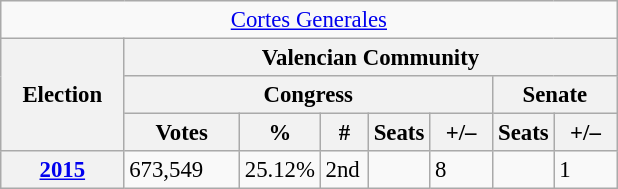<table class="wikitable" style="font-size:95%; text-align:left;">
<tr>
<td colspan="8" align="center"><a href='#'>Cortes Generales</a></td>
</tr>
<tr>
<th rowspan="3" width="75">Election</th>
<th colspan="7">Valencian Community</th>
</tr>
<tr>
<th colspan="5">Congress</th>
<th colspan="2">Senate</th>
</tr>
<tr>
<th width="70">Votes</th>
<th width="35">%</th>
<th width="25">#</th>
<th>Seats</th>
<th width="35">+/–</th>
<th>Seats</th>
<th width="35">+/–</th>
</tr>
<tr>
<th><a href='#'>2015</a></th>
<td>673,549</td>
<td>25.12%</td>
<td>2nd</td>
<td></td>
<td>8</td>
<td></td>
<td>1</td>
</tr>
</table>
